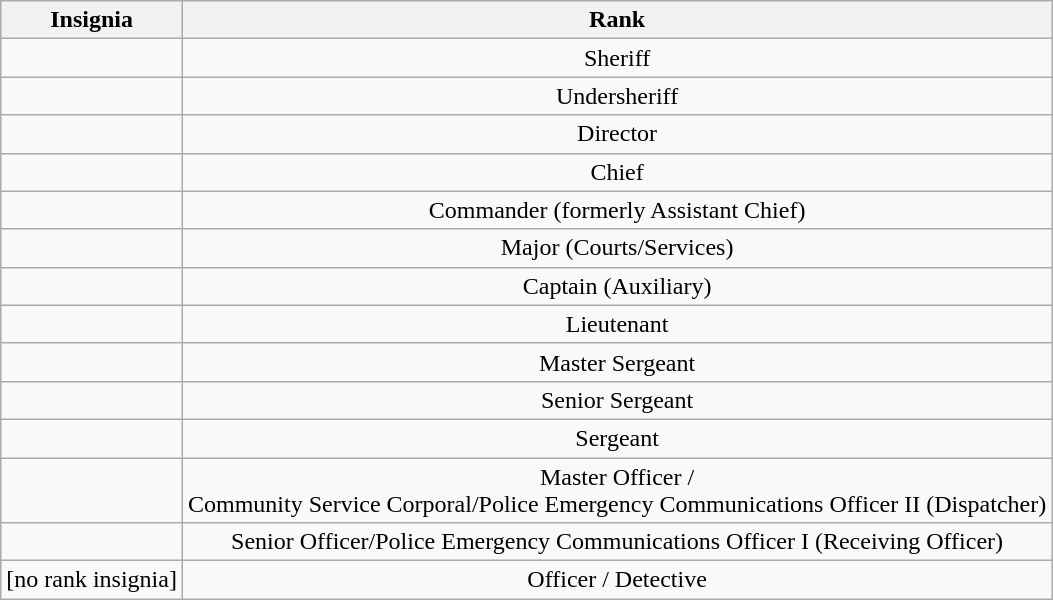<table border="1" cellspacing="0" cellpadding="5" style="border-collapse:collapse;" class="wikitable">
<tr>
<th>Insignia</th>
<th>Rank</th>
</tr>
<tr>
<td align="center"></td>
<td align="center">Sheriff</td>
</tr>
<tr>
<td align="center"></td>
<td align="center">Undersheriff</td>
</tr>
<tr>
<td align="center"></td>
<td align="center">Director</td>
</tr>
<tr>
<td align="center"></td>
<td align="center">Chief</td>
</tr>
<tr>
<td align="center"></td>
<td align="center">Commander (formerly Assistant Chief)</td>
</tr>
<tr>
<td align="center"></td>
<td align="center">Major (Courts/Services)</td>
</tr>
<tr>
<td align="center"></td>
<td align="center">Captain (Auxiliary)</td>
</tr>
<tr>
<td align="center"></td>
<td align="center">Lieutenant</td>
</tr>
<tr>
<td align="center"></td>
<td align="center">Master Sergeant</td>
</tr>
<tr>
<td align="center"></td>
<td align="center">Senior Sergeant</td>
</tr>
<tr>
<td align="center"></td>
<td align="center">Sergeant</td>
</tr>
<tr>
<td align="center"></td>
<td align="center">Master Officer /<br>Community Service Corporal/Police Emergency Communications Officer II (Dispatcher)</td>
</tr>
<tr>
<td align="center"></td>
<td align="center">Senior Officer/Police Emergency Communications Officer I (Receiving Officer)</td>
</tr>
<tr>
<td align="center">[no rank insignia]</td>
<td align="center">Officer / Detective</td>
</tr>
</table>
